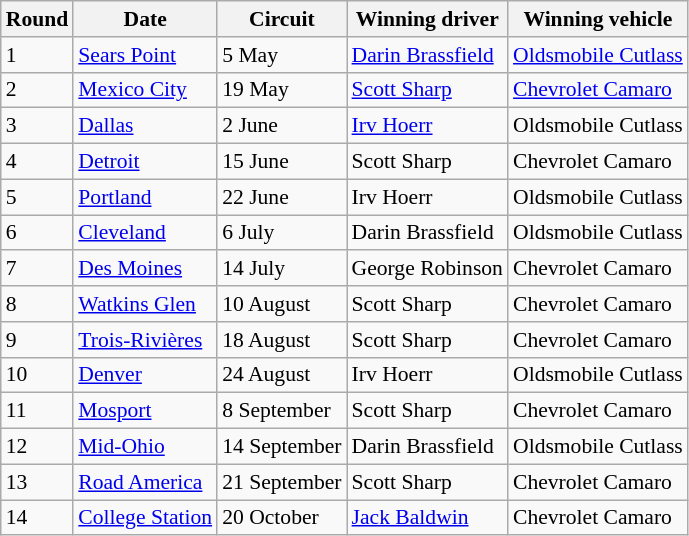<table class="wikitable" style="font-size: 90%;">
<tr>
<th>Round</th>
<th>Date</th>
<th>Circuit</th>
<th>Winning driver</th>
<th>Winning vehicle</th>
</tr>
<tr>
<td>1</td>
<td> <a href='#'>Sears Point</a></td>
<td>5 May</td>
<td> <a href='#'>Darin Brassfield</a></td>
<td><a href='#'>Oldsmobile Cutlass</a></td>
</tr>
<tr>
<td>2</td>
<td> <a href='#'>Mexico City</a></td>
<td>19 May</td>
<td> <a href='#'>Scott Sharp</a></td>
<td><a href='#'>Chevrolet Camaro</a></td>
</tr>
<tr>
<td>3</td>
<td> <a href='#'>Dallas</a></td>
<td>2 June</td>
<td> <a href='#'>Irv Hoerr</a></td>
<td>Oldsmobile Cutlass</td>
</tr>
<tr>
<td>4</td>
<td> <a href='#'>Detroit</a></td>
<td>15 June</td>
<td> Scott Sharp</td>
<td>Chevrolet Camaro</td>
</tr>
<tr>
<td>5</td>
<td> <a href='#'>Portland</a></td>
<td>22 June</td>
<td> Irv Hoerr</td>
<td>Oldsmobile Cutlass</td>
</tr>
<tr>
<td>6</td>
<td> <a href='#'>Cleveland</a></td>
<td>6 July</td>
<td> Darin Brassfield</td>
<td>Oldsmobile Cutlass</td>
</tr>
<tr>
<td>7</td>
<td> <a href='#'>Des Moines</a></td>
<td>14 July</td>
<td> George Robinson</td>
<td>Chevrolet Camaro</td>
</tr>
<tr>
<td>8</td>
<td> <a href='#'>Watkins Glen</a></td>
<td>10 August</td>
<td> Scott Sharp</td>
<td>Chevrolet Camaro</td>
</tr>
<tr>
<td>9</td>
<td> <a href='#'>Trois-Rivières</a></td>
<td>18 August</td>
<td> Scott Sharp</td>
<td>Chevrolet Camaro</td>
</tr>
<tr>
<td>10</td>
<td> <a href='#'>Denver</a></td>
<td>24 August</td>
<td> Irv Hoerr</td>
<td>Oldsmobile Cutlass</td>
</tr>
<tr>
<td>11</td>
<td> <a href='#'>Mosport</a></td>
<td>8 September</td>
<td> Scott Sharp</td>
<td>Chevrolet Camaro</td>
</tr>
<tr>
<td>12</td>
<td> <a href='#'>Mid-Ohio</a></td>
<td>14 September</td>
<td>Darin Brassfield</td>
<td>Oldsmobile Cutlass</td>
</tr>
<tr>
<td>13</td>
<td> <a href='#'>Road America</a></td>
<td>21 September</td>
<td> Scott Sharp</td>
<td>Chevrolet Camaro</td>
</tr>
<tr>
<td>14</td>
<td> <a href='#'>College Station</a></td>
<td>20 October</td>
<td> <a href='#'>Jack Baldwin</a></td>
<td>Chevrolet Camaro</td>
</tr>
</table>
